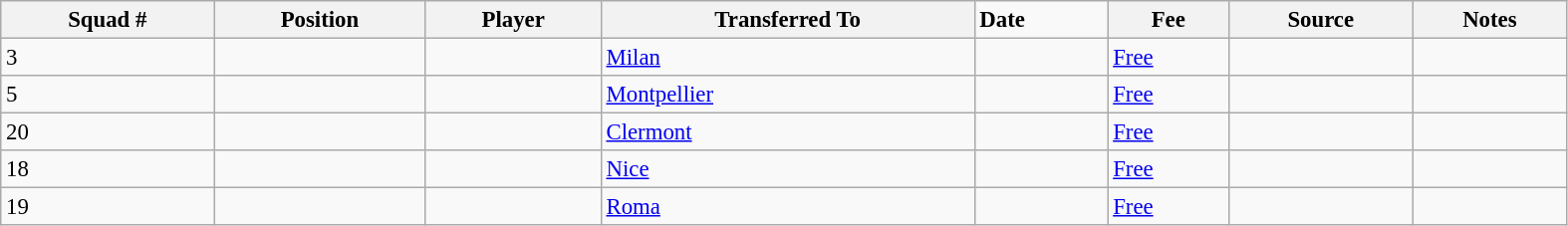<table class="wikitable sortable" style="text-align:center; font-size:95%; text-align:left" width="83%">
<tr>
<th><strong>Squad #</strong></th>
<th><strong>Position </strong></th>
<th><strong>Player </strong></th>
<th><strong>Transferred To</strong></th>
<td><strong>Date</strong></td>
<th><strong>Fee</strong></th>
<th><strong>Source</strong></th>
<th><strong>Notes</strong></th>
</tr>
<tr>
<td>3</td>
<td></td>
<td></td>
<td> <a href='#'>Milan</a></td>
<td></td>
<td><a href='#'>Free</a></td>
<td></td>
<td></td>
</tr>
<tr>
<td>5</td>
<td></td>
<td></td>
<td> <a href='#'>Montpellier</a></td>
<td></td>
<td><a href='#'>Free</a></td>
<td></td>
<td></td>
</tr>
<tr>
<td>20</td>
<td></td>
<td></td>
<td> <a href='#'>Clermont</a></td>
<td></td>
<td><a href='#'>Free</a></td>
<td></td>
<td></td>
</tr>
<tr>
<td>18</td>
<td></td>
<td></td>
<td> <a href='#'>Nice</a></td>
<td></td>
<td><a href='#'>Free</a></td>
<td></td>
<td></td>
</tr>
<tr>
<td>19</td>
<td></td>
<td></td>
<td> <a href='#'>Roma</a></td>
<td></td>
<td><a href='#'>Free</a></td>
<td></td>
<td></td>
</tr>
</table>
